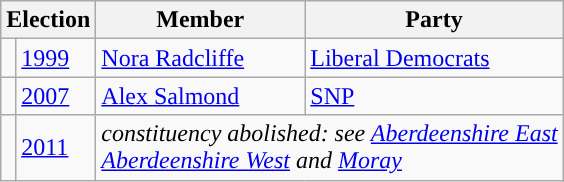<table class="wikitable">
<tr>
<th colspan="2">Election</th>
<th>Member</th>
<th>Party</th>
</tr>
<tr>
<td style="background-color: "></td>
<td><a href='#'>1999</a></td>
<td><a href='#'>Nora Radcliffe</a></td>
<td><a href='#'>Liberal Democrats</a></td>
</tr>
<tr>
<td style="background-color: "></td>
<td><a href='#'>2007</a></td>
<td><a href='#'>Alex Salmond</a></td>
<td><a href='#'>SNP</a></td>
</tr>
<tr>
<td></td>
<td><a href='#'>2011</a></td>
<td colspan="2"><em>constituency abolished: see <a href='#'>Aberdeenshire East</a><br><a href='#'>Aberdeenshire West</a> and <a href='#'>Moray</a></em></td>
</tr>
</table>
